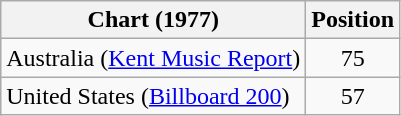<table class="wikitable">
<tr>
<th>Chart (1977)</th>
<th>Position</th>
</tr>
<tr>
<td>Australia (<a href='#'>Kent Music Report</a>)</td>
<td align="center">75</td>
</tr>
<tr>
<td>United States (<a href='#'>Billboard 200</a>)</td>
<td align="center">57</td>
</tr>
</table>
